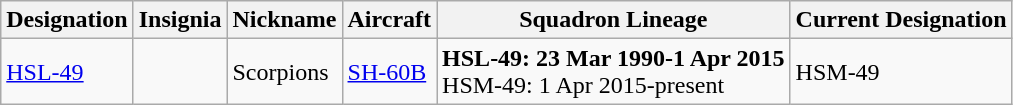<table class="wikitable">
<tr>
<th>Designation</th>
<th>Insignia</th>
<th>Nickname</th>
<th>Aircraft</th>
<th>Squadron Lineage</th>
<th>Current Designation</th>
</tr>
<tr>
<td><a href='#'>HSL-49</a></td>
<td></td>
<td>Scorpions</td>
<td><a href='#'>SH-60B</a></td>
<td style="white-space: nowrap;"><strong>HSL-49: 23 Mar 1990-1 Apr 2015</strong><br>HSM-49: 1 Apr 2015-present</td>
<td>HSM-49</td>
</tr>
</table>
